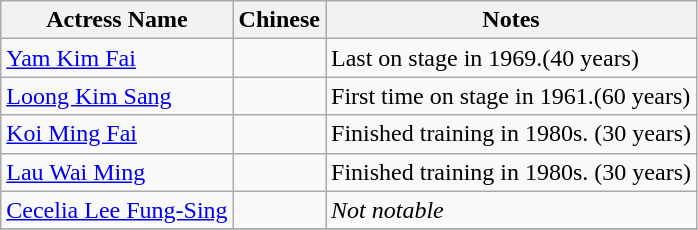<table class="wikitable">
<tr>
<th>Actress Name</th>
<th>Chinese</th>
<th>Notes</th>
</tr>
<tr>
<td><a href='#'>Yam Kim Fai</a></td>
<td></td>
<td>Last on stage in 1969.(40 years)</td>
</tr>
<tr>
<td><a href='#'>Loong Kim Sang</a></td>
<td></td>
<td>First time on stage in 1961.(60 years)</td>
</tr>
<tr>
<td><a href='#'>Koi Ming Fai</a></td>
<td></td>
<td>Finished training in 1980s. (30 years)</td>
</tr>
<tr>
<td><a href='#'>Lau Wai Ming</a></td>
<td></td>
<td>Finished training in 1980s. (30 years)</td>
</tr>
<tr>
<td><a href='#'>Cecelia Lee Fung-Sing</a></td>
<td></td>
<td><em> Not notable</em></td>
</tr>
<tr>
</tr>
</table>
